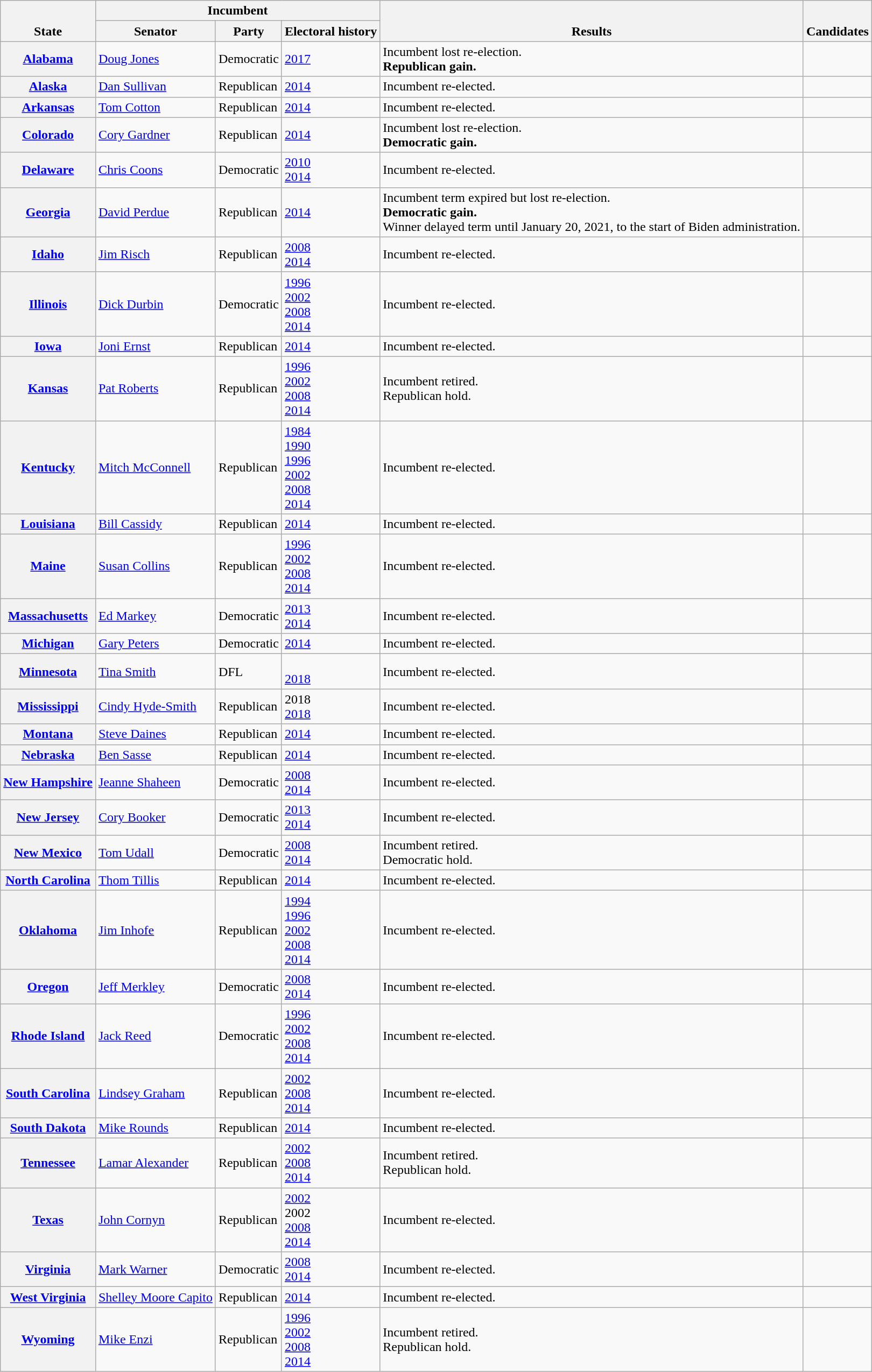<table class="wikitable sortable">
<tr valign=bottom>
<th rowspan=2>State</th>
<th colspan=3>Incumbent</th>
<th rowspan=2>Results</th>
<th rowspan=2 class="unsortable">Candidates</th>
</tr>
<tr>
<th>Senator</th>
<th>Party</th>
<th>Electoral history</th>
</tr>
<tr>
<th><a href='#'>Alabama</a></th>
<td data-sort-value="Jones, Doug"><a href='#'>Doug Jones</a></td>
<td>Democratic</td>
<td data-sort-value=2017><a href='#'>2017 </a></td>
<td>Incumbent lost re-election.<br><strong>Republican gain.</strong></td>
<td nowrap></td>
</tr>
<tr>
<th><a href='#'>Alaska</a></th>
<td data-sort-value="Sullivan, Dan"><a href='#'>Dan Sullivan</a></td>
<td>Republican</td>
<td data-sort-value=2014><a href='#'>2014</a></td>
<td>Incumbent re-elected.</td>
<td nowrap></td>
</tr>
<tr>
<th><a href='#'>Arkansas</a></th>
<td data-sort-value="Cotton, Tom"><a href='#'>Tom Cotton</a></td>
<td>Republican</td>
<td data-sort-value=2014><a href='#'>2014</a></td>
<td>Incumbent re-elected.</td>
<td nowrap></td>
</tr>
<tr>
<th><a href='#'>Colorado</a></th>
<td data-sort-value="Gardner, Cory"><a href='#'>Cory Gardner</a></td>
<td>Republican</td>
<td data-sort-value=2014><a href='#'>2014</a></td>
<td>Incumbent lost re-election.<br><strong>Democratic gain.</strong></td>
<td nowrap></td>
</tr>
<tr>
<th><a href='#'>Delaware</a></th>
<td data-sort-value="Coons, Chris"><a href='#'>Chris Coons</a></td>
<td>Democratic</td>
<td data-sort-value=2010><a href='#'>2010 </a><br><a href='#'>2014</a></td>
<td>Incumbent re-elected.</td>
<td nowrap></td>
</tr>
<tr>
<th><a href='#'>Georgia</a></th>
<td data-sort-value="Perdue, David"><a href='#'>David Perdue</a></td>
<td>Republican</td>
<td data-sort-value=2014><a href='#'>2014</a></td>
<td>Incumbent term expired but lost re-election.<br><strong>Democratic gain.</strong><br>Winner delayed term until January 20, 2021, to the start of Biden administration.</td>
<td nowrap></td>
</tr>
<tr>
<th><a href='#'>Idaho</a></th>
<td data-sort-value="Risch, Jim"><a href='#'>Jim Risch</a></td>
<td>Republican</td>
<td data-sort-value=2008><a href='#'>2008</a><br><a href='#'>2014</a></td>
<td>Incumbent re-elected.</td>
<td nowrap></td>
</tr>
<tr>
<th><a href='#'>Illinois</a></th>
<td data-sort-value="Durbin, Dick"><a href='#'>Dick Durbin</a></td>
<td>Democratic</td>
<td data-sort-value=1996><a href='#'>1996</a><br><a href='#'>2002</a><br><a href='#'>2008</a><br><a href='#'>2014</a></td>
<td>Incumbent re-elected.</td>
<td nowrap></td>
</tr>
<tr>
<th><a href='#'>Iowa</a></th>
<td data-sort-value="Ernst, Joni"><a href='#'>Joni Ernst</a></td>
<td>Republican</td>
<td data-sort-value=2014><a href='#'>2014</a></td>
<td>Incumbent re-elected.</td>
<td nowrap></td>
</tr>
<tr>
<th><a href='#'>Kansas</a></th>
<td data-sort-value="Roberts, Pat"><a href='#'>Pat Roberts</a></td>
<td>Republican</td>
<td data-sort-value=1996><a href='#'>1996</a><br><a href='#'>2002</a><br><a href='#'>2008</a><br><a href='#'>2014</a></td>
<td>Incumbent retired.<br>Republican hold.</td>
<td nowrap></td>
</tr>
<tr>
<th><a href='#'>Kentucky</a></th>
<td data-sort-value="McConnell, Mitch"><a href='#'>Mitch McConnell</a></td>
<td>Republican</td>
<td data-sort-value=1984><a href='#'>1984</a><br><a href='#'>1990</a><br><a href='#'>1996</a><br><a href='#'>2002</a><br><a href='#'>2008</a><br><a href='#'>2014</a></td>
<td>Incumbent re-elected.</td>
<td nowrap></td>
</tr>
<tr>
<th><a href='#'>Louisiana</a></th>
<td data-sort-value="Cassidy, Bill"><a href='#'>Bill Cassidy</a></td>
<td>Republican</td>
<td data-sort-value=2014><a href='#'>2014</a></td>
<td>Incumbent re-elected.</td>
<td nowrap></td>
</tr>
<tr>
<th><a href='#'>Maine</a></th>
<td data-sort-value="Collins, Susan"><a href='#'>Susan Collins</a></td>
<td>Republican</td>
<td data-sort-value=1996><a href='#'>1996</a><br><a href='#'>2002</a><br><a href='#'>2008</a><br><a href='#'>2014</a></td>
<td>Incumbent re-elected.</td>
<td nowrap></td>
</tr>
<tr>
<th><a href='#'>Massachusetts</a></th>
<td data-sort-value="Markey, Ed"><a href='#'>Ed Markey</a></td>
<td>Democratic</td>
<td data-sort-value=2013><a href='#'>2013 </a><br><a href='#'>2014</a></td>
<td>Incumbent re-elected.</td>
<td nowrap></td>
</tr>
<tr>
<th><a href='#'>Michigan</a></th>
<td data-sort-value="Peters, Gary"><a href='#'>Gary Peters</a></td>
<td>Democratic</td>
<td data-sort-value=2014><a href='#'>2014</a></td>
<td>Incumbent re-elected.</td>
<td nowrap></td>
</tr>
<tr>
<th><a href='#'>Minnesota</a></th>
<td data-sort-value="Smith, Tina"><a href='#'>Tina Smith</a></td>
<td>DFL</td>
<td data-sort-value=2018><br><a href='#'>2018 </a></td>
<td>Incumbent re-elected.</td>
<td></td>
</tr>
<tr>
<th><a href='#'>Mississippi</a></th>
<td data-sort-value="Hyde-Smith, Cindy"><a href='#'>Cindy Hyde-Smith</a></td>
<td>Republican</td>
<td data-sort-value=2018>2018 <br><a href='#'>2018 </a></td>
<td>Incumbent re-elected.</td>
<td nowrap></td>
</tr>
<tr>
<th><a href='#'>Montana</a></th>
<td data-sort-value="Daines, Steve"><a href='#'>Steve Daines</a></td>
<td>Republican</td>
<td data-sort-value=2014><a href='#'>2014</a></td>
<td>Incumbent re-elected.</td>
<td nowrap></td>
</tr>
<tr>
<th><a href='#'>Nebraska</a></th>
<td data-sort-value="Sasse, Ben"><a href='#'>Ben Sasse</a></td>
<td>Republican</td>
<td data-sort-value=2014><a href='#'>2014</a></td>
<td>Incumbent re-elected.</td>
<td nowrap></td>
</tr>
<tr>
<th><a href='#'>New Hampshire</a></th>
<td data-sort-value="Shaheen, Jeanne"><a href='#'>Jeanne Shaheen</a></td>
<td>Democratic</td>
<td data-sort-value=2008><a href='#'>2008</a><br><a href='#'>2014</a></td>
<td>Incumbent re-elected.</td>
<td nowrap></td>
</tr>
<tr>
<th><a href='#'>New Jersey</a></th>
<td data-sort-value="Booker, Cory"><a href='#'>Cory Booker</a></td>
<td>Democratic</td>
<td data-sort-value=2013><a href='#'>2013 </a><br><a href='#'>2014</a></td>
<td>Incumbent re-elected.</td>
<td nowrap></td>
</tr>
<tr>
<th><a href='#'>New Mexico</a></th>
<td data-sort-value="Udall, Tom"><a href='#'>Tom Udall</a></td>
<td>Democratic</td>
<td data-sort-value=2008><a href='#'>2008</a><br><a href='#'>2014</a></td>
<td>Incumbent retired.<br>Democratic hold.</td>
<td nowrap></td>
</tr>
<tr>
<th><a href='#'>North Carolina</a></th>
<td data-sort-value="Tillis, Thom"><a href='#'>Thom Tillis</a></td>
<td>Republican</td>
<td data-sort-value=2014><a href='#'>2014</a></td>
<td>Incumbent re-elected.</td>
<td nowrap></td>
</tr>
<tr>
<th><a href='#'>Oklahoma</a></th>
<td data-sort-value="Inhofe, Jim"><a href='#'>Jim Inhofe</a></td>
<td>Republican</td>
<td data-sort-value=1994><a href='#'>1994 </a><br><a href='#'>1996</a><br><a href='#'>2002</a><br><a href='#'>2008</a><br><a href='#'>2014</a></td>
<td>Incumbent re-elected.</td>
<td nowrap></td>
</tr>
<tr>
<th><a href='#'>Oregon</a></th>
<td data-sort-value="Merkley, Jeff"><a href='#'>Jeff Merkley</a></td>
<td>Democratic</td>
<td data-sort-value=2008><a href='#'>2008</a><br><a href='#'>2014</a></td>
<td>Incumbent re-elected.</td>
<td nowrap></td>
</tr>
<tr>
<th><a href='#'>Rhode Island</a></th>
<td data-sort-value="Reed, Jack"><a href='#'>Jack Reed</a></td>
<td>Democratic</td>
<td data-sort-value=1996><a href='#'>1996</a><br><a href='#'>2002</a><br><a href='#'>2008</a><br><a href='#'>2014</a></td>
<td>Incumbent re-elected.</td>
<td nowrap></td>
</tr>
<tr>
<th><a href='#'>South Carolina</a></th>
<td data-sort-value="Graham, Lindsey"><a href='#'>Lindsey Graham</a></td>
<td>Republican</td>
<td data-sort-value=2002><a href='#'>2002</a><br><a href='#'>2008</a><br><a href='#'>2014</a></td>
<td>Incumbent re-elected.</td>
<td nowrap></td>
</tr>
<tr>
<th><a href='#'>South Dakota</a></th>
<td data-sort-value="Rounds, Mike"><a href='#'>Mike Rounds</a></td>
<td>Republican</td>
<td data-sort-value=2014><a href='#'>2014</a></td>
<td>Incumbent re-elected.</td>
<td nowrap></td>
</tr>
<tr>
<th><a href='#'>Tennessee</a></th>
<td data-sort-value="Alexander, Lamar"><a href='#'>Lamar Alexander</a></td>
<td>Republican</td>
<td data-sort-value=2002><a href='#'>2002</a><br><a href='#'>2008</a><br><a href='#'>2014</a></td>
<td>Incumbent retired.<br>Republican hold.</td>
<td nowrap></td>
</tr>
<tr>
<th><a href='#'>Texas</a></th>
<td data-sort-value="Cornyn, John"><a href='#'>John Cornyn</a></td>
<td>Republican</td>
<td data-sort-value=2002><a href='#'>2002</a><br>2002 <br><a href='#'>2008</a><br><a href='#'>2014</a></td>
<td>Incumbent re-elected.</td>
<td nowrap></td>
</tr>
<tr>
<th><a href='#'>Virginia</a></th>
<td data-sort-value="Warner, Mark"><a href='#'>Mark Warner</a></td>
<td>Democratic</td>
<td data-sort-value=2008><a href='#'>2008</a><br><a href='#'>2014</a></td>
<td>Incumbent re-elected.</td>
<td nowrap></td>
</tr>
<tr>
<th><a href='#'>West Virginia</a></th>
<td data-sort-value="Capito, Shelley Moore"><a href='#'>Shelley Moore Capito</a></td>
<td>Republican</td>
<td data-sort-value=2014><a href='#'>2014</a></td>
<td>Incumbent re-elected.</td>
<td nowrap></td>
</tr>
<tr>
<th><a href='#'>Wyoming</a></th>
<td data-sort-value="Enzi, Mike"><a href='#'>Mike Enzi</a></td>
<td>Republican</td>
<td data-sort-value=1996><a href='#'>1996</a><br><a href='#'>2002</a><br><a href='#'>2008</a><br><a href='#'>2014</a></td>
<td>Incumbent retired.<br>Republican hold.</td>
<td nowrap></td>
</tr>
</table>
